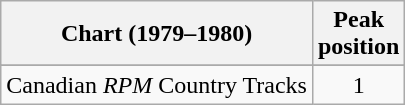<table class="wikitable sortable">
<tr>
<th align="left">Chart (1979–1980)</th>
<th style="text-align:center;">Peak<br>position</th>
</tr>
<tr>
</tr>
<tr>
<td align="left">Canadian <em>RPM</em> Country Tracks</td>
<td style="text-align:center;">1</td>
</tr>
</table>
